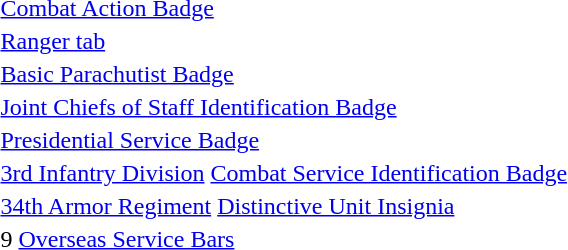<table>
<tr>
<td></td>
<td><a href='#'>Combat Action Badge</a></td>
</tr>
<tr>
<td></td>
<td><a href='#'>Ranger tab</a></td>
</tr>
<tr>
<td></td>
<td><a href='#'>Basic Parachutist Badge</a></td>
</tr>
<tr>
<td></td>
<td><a href='#'>Joint Chiefs of Staff Identification Badge</a></td>
</tr>
<tr>
<td></td>
<td><a href='#'>Presidential Service Badge</a></td>
</tr>
<tr>
<td></td>
<td><a href='#'>3rd Infantry Division</a> <a href='#'>Combat Service Identification Badge</a></td>
</tr>
<tr>
<td></td>
<td><a href='#'>34th Armor Regiment</a> <a href='#'>Distinctive Unit Insignia</a></td>
</tr>
<tr>
<td></td>
<td>9 <a href='#'>Overseas Service Bars</a></td>
</tr>
</table>
